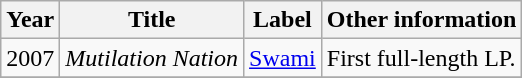<table class="wikitable">
<tr>
<th>Year</th>
<th>Title</th>
<th>Label</th>
<th>Other information</th>
</tr>
<tr>
<td>2007</td>
<td><em>Mutilation Nation</em></td>
<td><a href='#'>Swami</a></td>
<td>First full-length LP.</td>
</tr>
<tr>
</tr>
</table>
